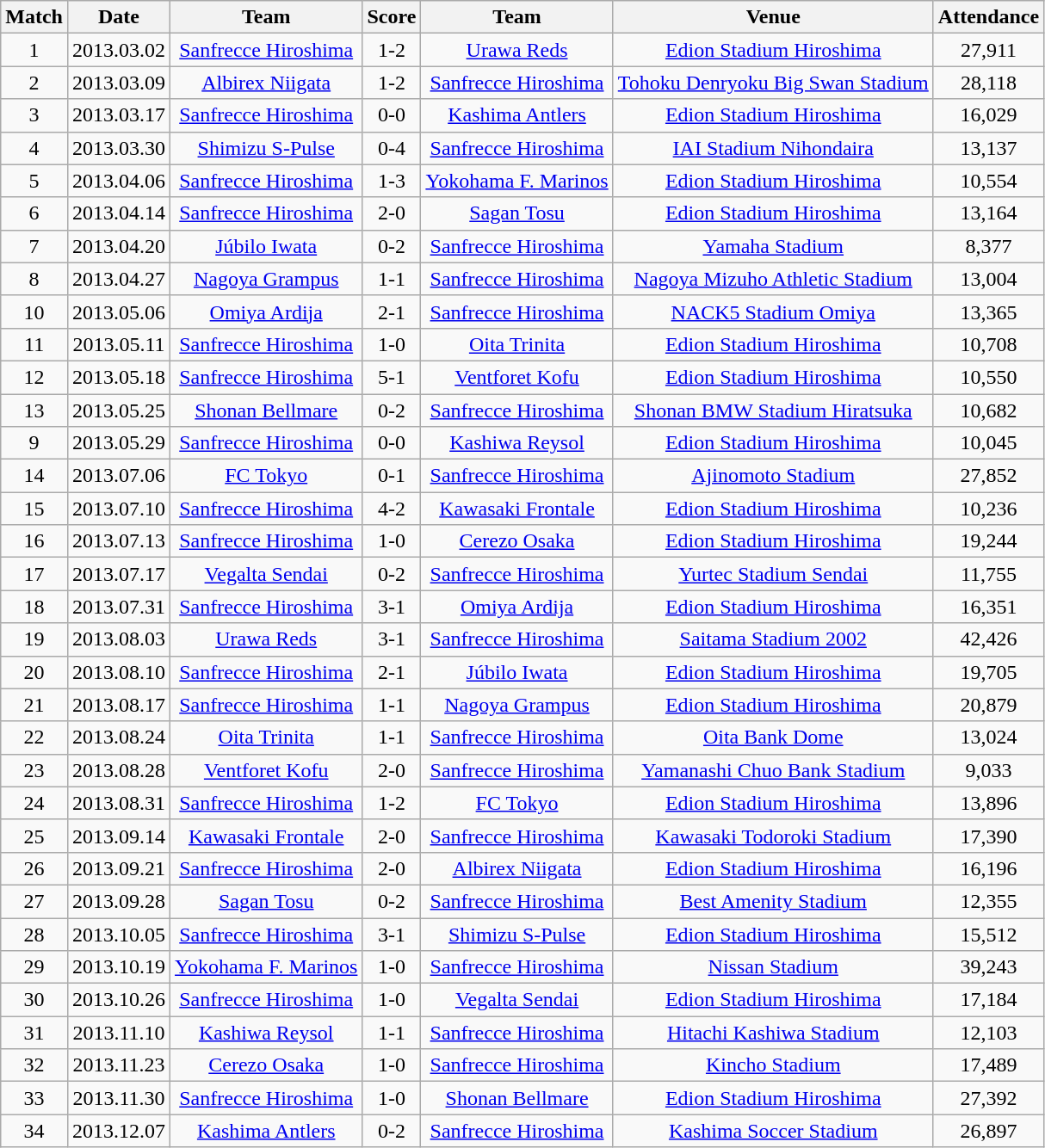<table class="wikitable" style="text-align:center;">
<tr>
<th>Match</th>
<th>Date</th>
<th>Team</th>
<th>Score</th>
<th>Team</th>
<th>Venue</th>
<th>Attendance</th>
</tr>
<tr>
<td>1</td>
<td>2013.03.02</td>
<td><a href='#'>Sanfrecce Hiroshima</a></td>
<td>1-2</td>
<td><a href='#'>Urawa Reds</a></td>
<td><a href='#'>Edion Stadium Hiroshima</a></td>
<td>27,911</td>
</tr>
<tr>
<td>2</td>
<td>2013.03.09</td>
<td><a href='#'>Albirex Niigata</a></td>
<td>1-2</td>
<td><a href='#'>Sanfrecce Hiroshima</a></td>
<td><a href='#'>Tohoku Denryoku Big Swan Stadium</a></td>
<td>28,118</td>
</tr>
<tr>
<td>3</td>
<td>2013.03.17</td>
<td><a href='#'>Sanfrecce Hiroshima</a></td>
<td>0-0</td>
<td><a href='#'>Kashima Antlers</a></td>
<td><a href='#'>Edion Stadium Hiroshima</a></td>
<td>16,029</td>
</tr>
<tr>
<td>4</td>
<td>2013.03.30</td>
<td><a href='#'>Shimizu S-Pulse</a></td>
<td>0-4</td>
<td><a href='#'>Sanfrecce Hiroshima</a></td>
<td><a href='#'>IAI Stadium Nihondaira</a></td>
<td>13,137</td>
</tr>
<tr>
<td>5</td>
<td>2013.04.06</td>
<td><a href='#'>Sanfrecce Hiroshima</a></td>
<td>1-3</td>
<td><a href='#'>Yokohama F. Marinos</a></td>
<td><a href='#'>Edion Stadium Hiroshima</a></td>
<td>10,554</td>
</tr>
<tr>
<td>6</td>
<td>2013.04.14</td>
<td><a href='#'>Sanfrecce Hiroshima</a></td>
<td>2-0</td>
<td><a href='#'>Sagan Tosu</a></td>
<td><a href='#'>Edion Stadium Hiroshima</a></td>
<td>13,164</td>
</tr>
<tr>
<td>7</td>
<td>2013.04.20</td>
<td><a href='#'>Júbilo Iwata</a></td>
<td>0-2</td>
<td><a href='#'>Sanfrecce Hiroshima</a></td>
<td><a href='#'>Yamaha Stadium</a></td>
<td>8,377</td>
</tr>
<tr>
<td>8</td>
<td>2013.04.27</td>
<td><a href='#'>Nagoya Grampus</a></td>
<td>1-1</td>
<td><a href='#'>Sanfrecce Hiroshima</a></td>
<td><a href='#'>Nagoya Mizuho Athletic Stadium</a></td>
<td>13,004</td>
</tr>
<tr>
<td>10</td>
<td>2013.05.06</td>
<td><a href='#'>Omiya Ardija</a></td>
<td>2-1</td>
<td><a href='#'>Sanfrecce Hiroshima</a></td>
<td><a href='#'>NACK5 Stadium Omiya</a></td>
<td>13,365</td>
</tr>
<tr>
<td>11</td>
<td>2013.05.11</td>
<td><a href='#'>Sanfrecce Hiroshima</a></td>
<td>1-0</td>
<td><a href='#'>Oita Trinita</a></td>
<td><a href='#'>Edion Stadium Hiroshima</a></td>
<td>10,708</td>
</tr>
<tr>
<td>12</td>
<td>2013.05.18</td>
<td><a href='#'>Sanfrecce Hiroshima</a></td>
<td>5-1</td>
<td><a href='#'>Ventforet Kofu</a></td>
<td><a href='#'>Edion Stadium Hiroshima</a></td>
<td>10,550</td>
</tr>
<tr>
<td>13</td>
<td>2013.05.25</td>
<td><a href='#'>Shonan Bellmare</a></td>
<td>0-2</td>
<td><a href='#'>Sanfrecce Hiroshima</a></td>
<td><a href='#'>Shonan BMW Stadium Hiratsuka</a></td>
<td>10,682</td>
</tr>
<tr>
<td>9</td>
<td>2013.05.29</td>
<td><a href='#'>Sanfrecce Hiroshima</a></td>
<td>0-0</td>
<td><a href='#'>Kashiwa Reysol</a></td>
<td><a href='#'>Edion Stadium Hiroshima</a></td>
<td>10,045</td>
</tr>
<tr>
<td>14</td>
<td>2013.07.06</td>
<td><a href='#'>FC Tokyo</a></td>
<td>0-1</td>
<td><a href='#'>Sanfrecce Hiroshima</a></td>
<td><a href='#'>Ajinomoto Stadium</a></td>
<td>27,852</td>
</tr>
<tr>
<td>15</td>
<td>2013.07.10</td>
<td><a href='#'>Sanfrecce Hiroshima</a></td>
<td>4-2</td>
<td><a href='#'>Kawasaki Frontale</a></td>
<td><a href='#'>Edion Stadium Hiroshima</a></td>
<td>10,236</td>
</tr>
<tr>
<td>16</td>
<td>2013.07.13</td>
<td><a href='#'>Sanfrecce Hiroshima</a></td>
<td>1-0</td>
<td><a href='#'>Cerezo Osaka</a></td>
<td><a href='#'>Edion Stadium Hiroshima</a></td>
<td>19,244</td>
</tr>
<tr>
<td>17</td>
<td>2013.07.17</td>
<td><a href='#'>Vegalta Sendai</a></td>
<td>0-2</td>
<td><a href='#'>Sanfrecce Hiroshima</a></td>
<td><a href='#'>Yurtec Stadium Sendai</a></td>
<td>11,755</td>
</tr>
<tr>
<td>18</td>
<td>2013.07.31</td>
<td><a href='#'>Sanfrecce Hiroshima</a></td>
<td>3-1</td>
<td><a href='#'>Omiya Ardija</a></td>
<td><a href='#'>Edion Stadium Hiroshima</a></td>
<td>16,351</td>
</tr>
<tr>
<td>19</td>
<td>2013.08.03</td>
<td><a href='#'>Urawa Reds</a></td>
<td>3-1</td>
<td><a href='#'>Sanfrecce Hiroshima</a></td>
<td><a href='#'>Saitama Stadium 2002</a></td>
<td>42,426</td>
</tr>
<tr>
<td>20</td>
<td>2013.08.10</td>
<td><a href='#'>Sanfrecce Hiroshima</a></td>
<td>2-1</td>
<td><a href='#'>Júbilo Iwata</a></td>
<td><a href='#'>Edion Stadium Hiroshima</a></td>
<td>19,705</td>
</tr>
<tr>
<td>21</td>
<td>2013.08.17</td>
<td><a href='#'>Sanfrecce Hiroshima</a></td>
<td>1-1</td>
<td><a href='#'>Nagoya Grampus</a></td>
<td><a href='#'>Edion Stadium Hiroshima</a></td>
<td>20,879</td>
</tr>
<tr>
<td>22</td>
<td>2013.08.24</td>
<td><a href='#'>Oita Trinita</a></td>
<td>1-1</td>
<td><a href='#'>Sanfrecce Hiroshima</a></td>
<td><a href='#'>Oita Bank Dome</a></td>
<td>13,024</td>
</tr>
<tr>
<td>23</td>
<td>2013.08.28</td>
<td><a href='#'>Ventforet Kofu</a></td>
<td>2-0</td>
<td><a href='#'>Sanfrecce Hiroshima</a></td>
<td><a href='#'>Yamanashi Chuo Bank Stadium</a></td>
<td>9,033</td>
</tr>
<tr>
<td>24</td>
<td>2013.08.31</td>
<td><a href='#'>Sanfrecce Hiroshima</a></td>
<td>1-2</td>
<td><a href='#'>FC Tokyo</a></td>
<td><a href='#'>Edion Stadium Hiroshima</a></td>
<td>13,896</td>
</tr>
<tr>
<td>25</td>
<td>2013.09.14</td>
<td><a href='#'>Kawasaki Frontale</a></td>
<td>2-0</td>
<td><a href='#'>Sanfrecce Hiroshima</a></td>
<td><a href='#'>Kawasaki Todoroki Stadium</a></td>
<td>17,390</td>
</tr>
<tr>
<td>26</td>
<td>2013.09.21</td>
<td><a href='#'>Sanfrecce Hiroshima</a></td>
<td>2-0</td>
<td><a href='#'>Albirex Niigata</a></td>
<td><a href='#'>Edion Stadium Hiroshima</a></td>
<td>16,196</td>
</tr>
<tr>
<td>27</td>
<td>2013.09.28</td>
<td><a href='#'>Sagan Tosu</a></td>
<td>0-2</td>
<td><a href='#'>Sanfrecce Hiroshima</a></td>
<td><a href='#'>Best Amenity Stadium</a></td>
<td>12,355</td>
</tr>
<tr>
<td>28</td>
<td>2013.10.05</td>
<td><a href='#'>Sanfrecce Hiroshima</a></td>
<td>3-1</td>
<td><a href='#'>Shimizu S-Pulse</a></td>
<td><a href='#'>Edion Stadium Hiroshima</a></td>
<td>15,512</td>
</tr>
<tr>
<td>29</td>
<td>2013.10.19</td>
<td><a href='#'>Yokohama F. Marinos</a></td>
<td>1-0</td>
<td><a href='#'>Sanfrecce Hiroshima</a></td>
<td><a href='#'>Nissan Stadium</a></td>
<td>39,243</td>
</tr>
<tr>
<td>30</td>
<td>2013.10.26</td>
<td><a href='#'>Sanfrecce Hiroshima</a></td>
<td>1-0</td>
<td><a href='#'>Vegalta Sendai</a></td>
<td><a href='#'>Edion Stadium Hiroshima</a></td>
<td>17,184</td>
</tr>
<tr>
<td>31</td>
<td>2013.11.10</td>
<td><a href='#'>Kashiwa Reysol</a></td>
<td>1-1</td>
<td><a href='#'>Sanfrecce Hiroshima</a></td>
<td><a href='#'>Hitachi Kashiwa Stadium</a></td>
<td>12,103</td>
</tr>
<tr>
<td>32</td>
<td>2013.11.23</td>
<td><a href='#'>Cerezo Osaka</a></td>
<td>1-0</td>
<td><a href='#'>Sanfrecce Hiroshima</a></td>
<td><a href='#'>Kincho Stadium</a></td>
<td>17,489</td>
</tr>
<tr>
<td>33</td>
<td>2013.11.30</td>
<td><a href='#'>Sanfrecce Hiroshima</a></td>
<td>1-0</td>
<td><a href='#'>Shonan Bellmare</a></td>
<td><a href='#'>Edion Stadium Hiroshima</a></td>
<td>27,392</td>
</tr>
<tr>
<td>34</td>
<td>2013.12.07</td>
<td><a href='#'>Kashima Antlers</a></td>
<td>0-2</td>
<td><a href='#'>Sanfrecce Hiroshima</a></td>
<td><a href='#'>Kashima Soccer Stadium</a></td>
<td>26,897</td>
</tr>
</table>
